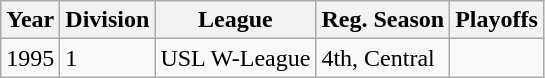<table class="wikitable">
<tr>
<th>Year</th>
<th>Division</th>
<th>League</th>
<th>Reg. Season</th>
<th>Playoffs</th>
</tr>
<tr>
<td>1995</td>
<td>1</td>
<td>USL W-League</td>
<td>4th, Central</td>
<td></td>
</tr>
</table>
